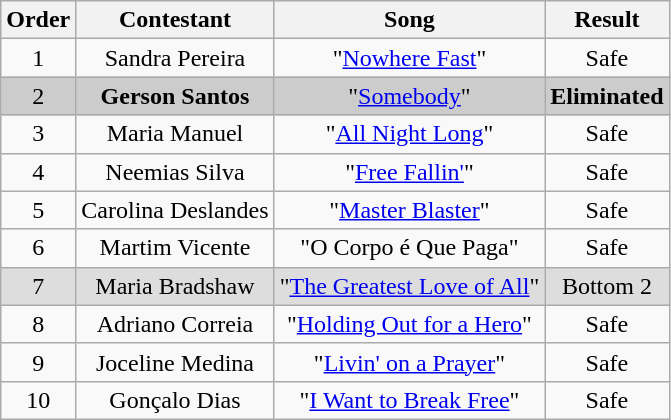<table class="wikitable plainrowheaders" style="text-align:center;">
<tr>
<th>Order</th>
<th>Contestant</th>
<th>Song</th>
<th>Result</th>
</tr>
<tr>
<td>1</td>
<td>Sandra Pereira</td>
<td>"<a href='#'>Nowhere Fast</a>"</td>
<td>Safe</td>
</tr>
<tr style="background:#ccc;">
<td>2</td>
<td><strong>Gerson Santos</strong></td>
<td>"<a href='#'>Somebody</a>"</td>
<td><strong>Eliminated</strong></td>
</tr>
<tr>
<td>3</td>
<td>Maria Manuel</td>
<td>"<a href='#'>All Night Long</a>"</td>
<td>Safe</td>
</tr>
<tr>
<td>4</td>
<td>Neemias Silva</td>
<td>"<a href='#'>Free Fallin'</a>"</td>
<td>Safe</td>
</tr>
<tr>
<td>5</td>
<td>Carolina Deslandes</td>
<td>"<a href='#'>Master Blaster</a>"</td>
<td>Safe</td>
</tr>
<tr>
<td>6</td>
<td>Martim Vicente</td>
<td>"O Corpo é Que Paga"</td>
<td>Safe</td>
</tr>
<tr style="background:#ddd;">
<td>7</td>
<td>Maria Bradshaw</td>
<td>"<a href='#'>The Greatest Love of All</a>"</td>
<td>Bottom 2</td>
</tr>
<tr>
<td>8</td>
<td>Adriano Correia</td>
<td>"<a href='#'>Holding Out for a Hero</a>"</td>
<td>Safe</td>
</tr>
<tr>
<td>9</td>
<td>Joceline Medina</td>
<td>"<a href='#'>Livin' on a Prayer</a>"</td>
<td>Safe</td>
</tr>
<tr>
<td>10</td>
<td>Gonçalo Dias</td>
<td>"<a href='#'>I Want to Break Free</a>"</td>
<td>Safe</td>
</tr>
</table>
